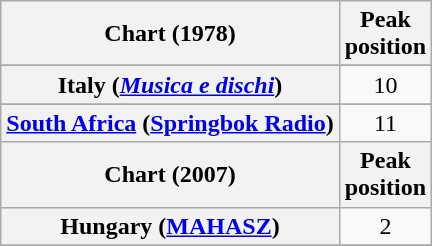<table class="wikitable sortable plainrowheaders" style="text-align:center">
<tr>
<th align="left">Chart (1978)</th>
<th align="left">Peak<br>position</th>
</tr>
<tr>
</tr>
<tr>
<th scope=row>Italy (<em><a href='#'>Musica e dischi</a></em>)</th>
<td>10</td>
</tr>
<tr>
</tr>
<tr>
</tr>
<tr>
<th scope="row"><a href='#'>South Africa</a> (<a href='#'>Springbok Radio</a>)</th>
<td>11</td>
</tr>
<tr>
<th align="left">Chart (2007)</th>
<th align="left">Peak<br>position</th>
</tr>
<tr>
<th scope="row">Hungary (<a href='#'>MAHASZ</a>)</th>
<td>2</td>
</tr>
<tr>
</tr>
</table>
